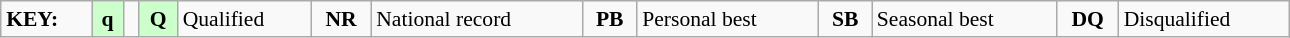<table class="wikitable" style="margin:0.5em auto; font-size:90%;position:relative;" width=68%>
<tr>
<td><strong>KEY:</strong></td>
<td bgcolor=ccffcc align=center><strong>q</strong></td>
<td></td>
<td bgcolor=ccffcc align=center><strong>Q</strong></td>
<td>Qualified</td>
<td align=center><strong>NR</strong></td>
<td>National record</td>
<td align=center><strong>PB</strong></td>
<td>Personal best</td>
<td align=center><strong>SB</strong></td>
<td>Seasonal best</td>
<td align=center><strong>DQ</strong></td>
<td>Disqualified</td>
</tr>
</table>
